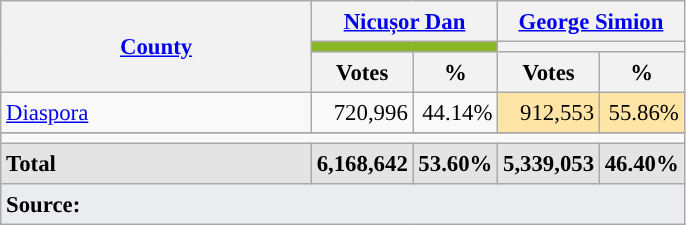<table class="wikitable nowrap sortable mw-datatable" style="text-align:right; font-size:95%; line-height:20px">
<tr>
<th width="200" rowspan="3"><a href='#'>County</a></th>
<th width="110" colspan="2"><a href='#'>Nicușor Dan</a></th>
<th width="110" colspan="2"><a href='#'>George Simion</a></th>
</tr>
<tr>
<th colspan="2" style="background:#88B626;"></th>
<th colspan="2" style="background:"></th>
</tr>
<tr>
<th>Votes</th>
<th>%</th>
<th>Votes</th>
<th>%</th>
</tr>
<tr>
<td align="left"><a href='#'>Diaspora</a></td>
<td>720,996</td>
<td>44.14%</td>
<td style="background:#ffe5a5">912,553</td>
<td style="background:#ffe5a5">55.86%</td>
</tr>
<tr>
</tr>
<tr class="sortbottom">
<td colspan="5"></td>
</tr>
<tr class="sortbottom" style="font-weight:bold; background:#E4E4E4;">
<td align="left">Total</td>
<td>6,168,642</td>
<td>53.60%</td>
<td>5,339,053</td>
<td>46.40%</td>
</tr>
<tr class="sortbottom">
<td colspan="5" style="text-align:left; background-color:#eaecf0"><strong>Source:</strong> </td>
</tr>
</table>
